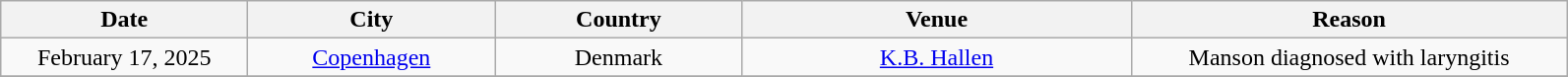<table class="wikitable" style="text-align:center;">
<tr>
<th scope="col" style="width:10em;">Date</th>
<th scope="col" style="width:10em;">City</th>
<th scope="col" style="width:10em;">Country</th>
<th scope="col" style="width:16em;">Venue</th>
<th scope="col" style="width:18em;">Reason</th>
</tr>
<tr>
<td>February 17, 2025</td>
<td><a href='#'>Copenhagen</a></td>
<td>Denmark</td>
<td><a href='#'>K.B. Hallen</a></td>
<td>Manson diagnosed with laryngitis</td>
</tr>
<tr>
</tr>
</table>
